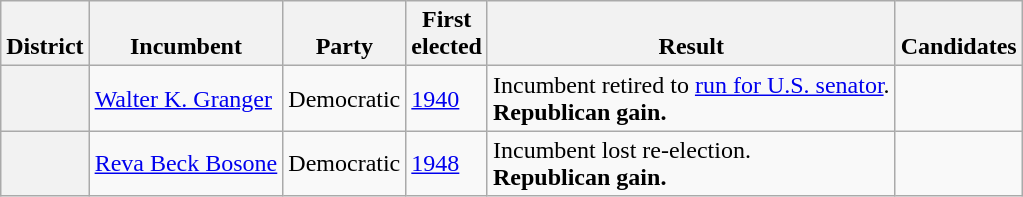<table class=wikitable>
<tr valign=bottom>
<th>District</th>
<th>Incumbent</th>
<th>Party</th>
<th>First<br>elected</th>
<th>Result</th>
<th>Candidates</th>
</tr>
<tr>
<th></th>
<td><a href='#'>Walter K. Granger</a></td>
<td>Democratic</td>
<td><a href='#'>1940</a></td>
<td>Incumbent retired to <a href='#'>run for U.S. senator</a>.<br><strong>Republican gain.</strong></td>
<td nowrap></td>
</tr>
<tr>
<th></th>
<td><a href='#'>Reva Beck Bosone</a></td>
<td>Democratic</td>
<td><a href='#'>1948</a></td>
<td>Incumbent lost re-election.<br><strong>Republican gain.</strong></td>
<td nowrap></td>
</tr>
</table>
